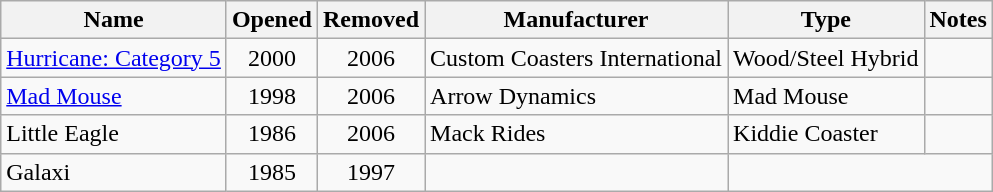<table class="wikitable sortable">
<tr>
<th>Name</th>
<th>Opened</th>
<th>Removed</th>
<th>Manufacturer</th>
<th>Type</th>
<th class="unsortable">Notes</th>
</tr>
<tr>
<td><a href='#'>Hurricane: Category 5</a></td>
<td align="center">2000</td>
<td align="center">2006</td>
<td>Custom Coasters International</td>
<td>Wood/Steel Hybrid</td>
<td></td>
</tr>
<tr>
<td><a href='#'>Mad Mouse</a></td>
<td align="center">1998</td>
<td align="center">2006</td>
<td>Arrow Dynamics</td>
<td>Mad Mouse</td>
<td></td>
</tr>
<tr>
<td>Little Eagle</td>
<td align="center">1986</td>
<td align="center">2006</td>
<td>Mack Rides</td>
<td>Kiddie Coaster</td>
<td></td>
</tr>
<tr>
<td>Galaxi</td>
<td align="center">1985</td>
<td align="center">1997</td>
<td></td>
</tr>
</table>
